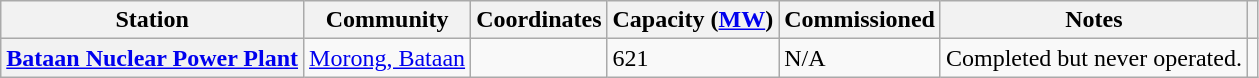<table class="wikitable plainrowheaders">
<tr>
<th scope="col">Station</th>
<th scope="col">Community</th>
<th scope="col">Coordinates</th>
<th scope="col">Capacity (<a href='#'>MW</a>)</th>
<th scope="col">Commissioned</th>
<th scope="col" class="unsortable">Notes</th>
<th scope="col" class="unsortable"></th>
</tr>
<tr>
<th scope="row"><a href='#'>Bataan Nuclear Power Plant</a></th>
<td><a href='#'>Morong, Bataan</a></td>
<td></td>
<td>621</td>
<td>N/A</td>
<td>Completed but never operated.</td>
<td></td>
</tr>
</table>
